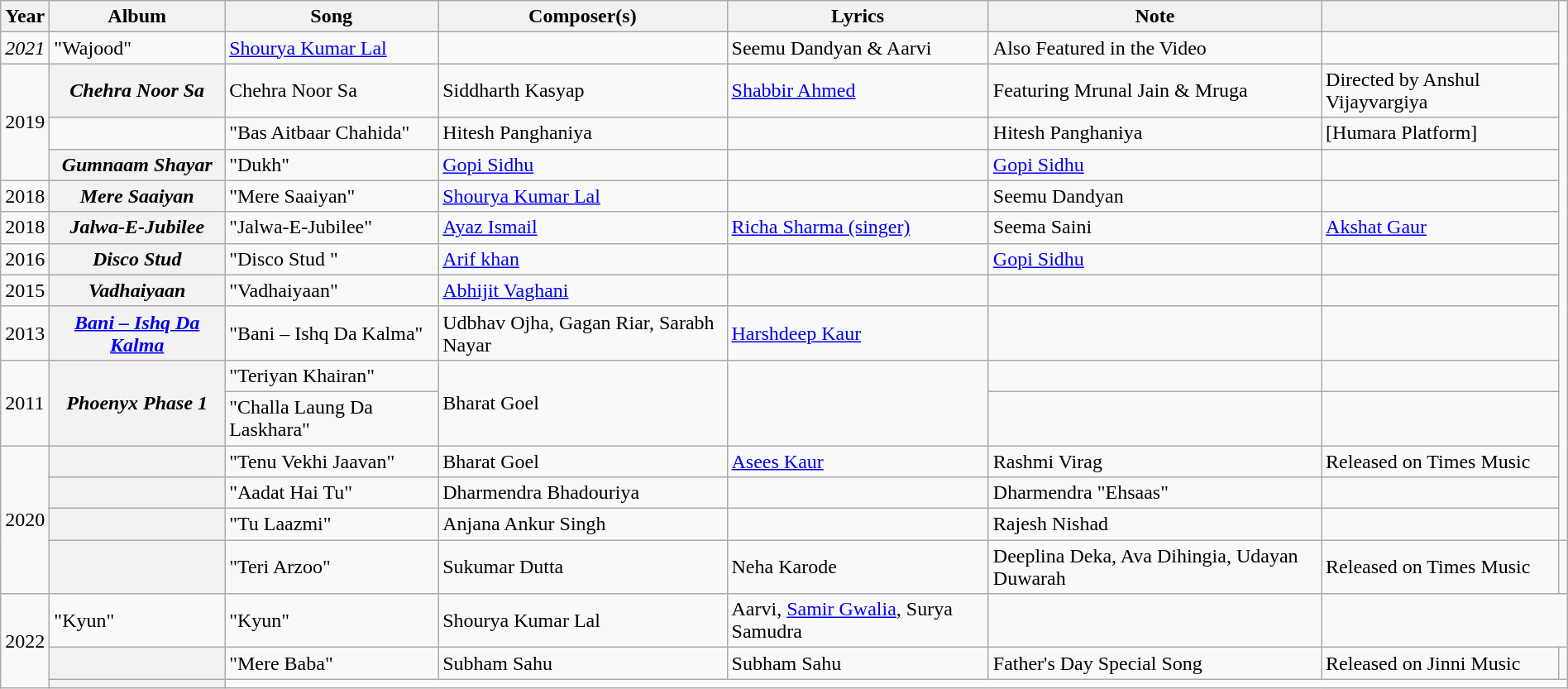<table class="wikitable plainrowheaders" width="100%">
<tr>
<th scope="col">Year</th>
<th scope="col">Album</th>
<th scope="col">Song</th>
<th scope="col">Composer(s)</th>
<th scope="col">Lyrics</th>
<th scope="col">Note</th>
<th scope="row"></th>
</tr>
<tr>
<td><em>2021</em></td>
<td>"Wajood"</td>
<td><a href='#'>Shourya Kumar Lal</a></td>
<td></td>
<td>Seemu Dandyan & Aarvi</td>
<td>Also Featured in the Video</td>
<td></td>
</tr>
<tr>
<td rowspan="3">2019</td>
<th><em>Chehra Noor Sa</em></th>
<td>Chehra Noor Sa</td>
<td>Siddharth Kasyap</td>
<td><a href='#'>Shabbir Ahmed</a></td>
<td>Featuring Mrunal Jain & Mruga</td>
<td>Directed by Anshul Vijayvargiya</td>
</tr>
<tr>
<td></td>
<td>"Bas Aitbaar Chahida"</td>
<td>Hitesh Panghaniya</td>
<td></td>
<td>Hitesh Panghaniya</td>
<td>[Humara Platform]</td>
</tr>
<tr>
<th scope="row"><em>Gumnaam Shayar</em></th>
<td>"Dukh"</td>
<td><a href='#'>Gopi Sidhu</a></td>
<td></td>
<td><a href='#'>Gopi Sidhu</a></td>
<td></td>
</tr>
<tr>
<td>2018</td>
<th scope="row"><em>Mere Saaiyan</em></th>
<td>"Mere Saaiyan"</td>
<td><a href='#'>Shourya Kumar Lal</a></td>
<td></td>
<td>Seemu Dandyan</td>
<td></td>
</tr>
<tr>
<td>2018</td>
<th scope="row"><em>Jalwa-E-Jubilee</em></th>
<td>"Jalwa-E-Jubilee"</td>
<td><a href='#'>Ayaz Ismail</a></td>
<td><a href='#'>Richa Sharma (singer)</a></td>
<td>Seema Saini</td>
<td><a href='#'>Akshat Gaur</a></td>
</tr>
<tr>
<td>2016</td>
<th scope="row"><em>Disco Stud</em></th>
<td>"Disco Stud "</td>
<td><a href='#'>Arif khan</a></td>
<td></td>
<td><a href='#'>Gopi Sidhu</a></td>
<td></td>
</tr>
<tr>
<td>2015</td>
<th scope="row"><em>Vadhaiyaan</em></th>
<td>"Vadhaiyaan"</td>
<td><a href='#'>Abhijit Vaghani</a></td>
<td></td>
<td></td>
<td></td>
</tr>
<tr>
<td>2013</td>
<th scope="row"><em><a href='#'>Bani – Ishq Da Kalma</a></em></th>
<td>"Bani – Ishq Da Kalma"</td>
<td>Udbhav Ojha, Gagan Riar, Sarabh Nayar</td>
<td><a href='#'>Harshdeep Kaur</a></td>
<td></td>
<td></td>
</tr>
<tr>
<td rowspan="2">2011</td>
<th rowspan="2" scope="row"><em>Phoenyx Phase 1</em></th>
<td>"Teriyan Khairan"</td>
<td rowspan="2">Bharat Goel</td>
<td rowspan="2"></td>
<td></td>
<td></td>
</tr>
<tr>
<td>"Challa Laung Da Laskhara"</td>
<td></td>
<td></td>
</tr>
<tr>
<td rowspan="4">2020</td>
<th></th>
<td>"Tenu Vekhi Jaavan"</td>
<td>Bharat Goel</td>
<td><a href='#'>Asees Kaur</a></td>
<td>Rashmi Virag</td>
<td>Released on Times Music</td>
</tr>
<tr>
<th></th>
<td>"Aadat Hai Tu"</td>
<td>Dharmendra Bhadouriya</td>
<td></td>
<td>Dharmendra "Ehsaas"</td>
<td></td>
</tr>
<tr>
<th></th>
<td>"Tu Laazmi"</td>
<td>Anjana Ankur Singh</td>
<td></td>
<td>Rajesh Nishad</td>
<td></td>
</tr>
<tr>
<th></th>
<td>"Teri Arzoo"</td>
<td>Sukumar Dutta</td>
<td>Neha Karode</td>
<td>Deeplina Deka, Ava Dihingia, Udayan Duwarah</td>
<td>Released on Times Music</td>
<td></td>
</tr>
<tr>
<td rowspan="6">2022</td>
<td>"Kyun"</td>
<td>"Kyun"</td>
<td>Shourya Kumar Lal</td>
<td>Aarvi, <a href='#'>Samir Gwalia</a>, Surya Samudra</td>
<td></td>
</tr>
<tr>
<th></th>
<td>"Mere Baba"</td>
<td>Subham Sahu</td>
<td>Subham Sahu</td>
<td>Father's Day Special Song</td>
<td>Released on Jinni Music</td>
<td><br>
</td>
</tr>
<tr>
<th></th>
</tr>
</table>
